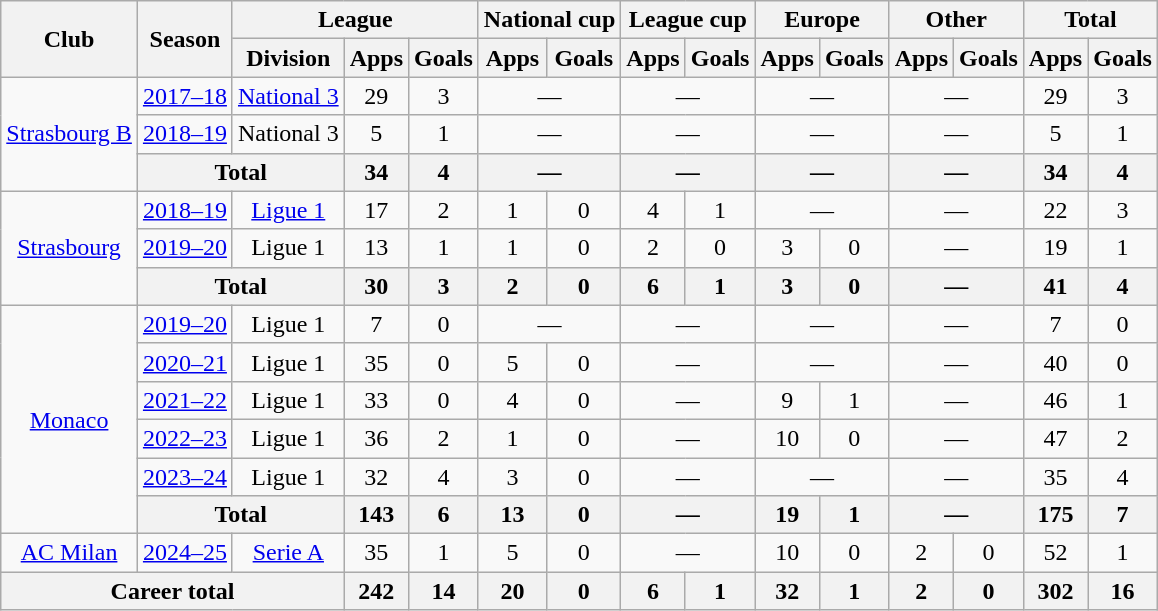<table class="wikitable" style="text-align: center;">
<tr>
<th rowspan="2">Club</th>
<th rowspan="2">Season</th>
<th colspan="3">League</th>
<th colspan="2">National cup</th>
<th colspan="2">League cup</th>
<th colspan="2">Europe</th>
<th colspan="2">Other</th>
<th colspan="2">Total</th>
</tr>
<tr>
<th>Division</th>
<th>Apps</th>
<th>Goals</th>
<th>Apps</th>
<th>Goals</th>
<th>Apps</th>
<th>Goals</th>
<th>Apps</th>
<th>Goals</th>
<th>Apps</th>
<th>Goals</th>
<th>Apps</th>
<th>Goals</th>
</tr>
<tr>
<td rowspan="3"><a href='#'>Strasbourg B</a></td>
<td><a href='#'>2017–18</a></td>
<td><a href='#'>National 3</a></td>
<td>29</td>
<td>3</td>
<td colspan="2">—</td>
<td colspan="2">—</td>
<td colspan="2">—</td>
<td colspan="2">—</td>
<td>29</td>
<td>3</td>
</tr>
<tr>
<td><a href='#'>2018–19</a></td>
<td>National 3</td>
<td>5</td>
<td>1</td>
<td colspan="2">—</td>
<td colspan="2">—</td>
<td colspan="2">—</td>
<td colspan="2">—</td>
<td>5</td>
<td>1</td>
</tr>
<tr>
<th colspan="2">Total</th>
<th>34</th>
<th>4</th>
<th colspan="2">—</th>
<th colspan="2">—</th>
<th colspan="2">—</th>
<th colspan="2">—</th>
<th>34</th>
<th>4</th>
</tr>
<tr>
<td rowspan="3"><a href='#'>Strasbourg</a></td>
<td><a href='#'>2018–19</a></td>
<td><a href='#'>Ligue 1</a></td>
<td>17</td>
<td>2</td>
<td>1</td>
<td>0</td>
<td>4</td>
<td>1</td>
<td colspan="2">—</td>
<td colspan="2">—</td>
<td>22</td>
<td>3</td>
</tr>
<tr>
<td><a href='#'>2019–20</a></td>
<td>Ligue 1</td>
<td>13</td>
<td>1</td>
<td>1</td>
<td>0</td>
<td>2</td>
<td>0</td>
<td>3</td>
<td>0</td>
<td colspan="2">—</td>
<td>19</td>
<td>1</td>
</tr>
<tr>
<th colspan="2">Total</th>
<th>30</th>
<th>3</th>
<th>2</th>
<th>0</th>
<th>6</th>
<th>1</th>
<th>3</th>
<th>0</th>
<th colspan="2">—</th>
<th>41</th>
<th>4</th>
</tr>
<tr>
<td rowspan="6"><a href='#'>Monaco</a></td>
<td><a href='#'>2019–20</a></td>
<td>Ligue 1</td>
<td>7</td>
<td>0</td>
<td colspan="2">—</td>
<td colspan="2">—</td>
<td colspan="2">—</td>
<td colspan="2">—</td>
<td>7</td>
<td>0</td>
</tr>
<tr>
<td><a href='#'>2020–21</a></td>
<td>Ligue 1</td>
<td>35</td>
<td>0</td>
<td>5</td>
<td>0</td>
<td colspan="2">—</td>
<td colspan="2">—</td>
<td colspan="2">—</td>
<td>40</td>
<td>0</td>
</tr>
<tr>
<td><a href='#'>2021–22</a></td>
<td>Ligue 1</td>
<td>33</td>
<td>0</td>
<td>4</td>
<td>0</td>
<td colspan="2">—</td>
<td>9</td>
<td>1</td>
<td colspan="2">—</td>
<td>46</td>
<td>1</td>
</tr>
<tr>
<td><a href='#'>2022–23</a></td>
<td>Ligue 1</td>
<td>36</td>
<td>2</td>
<td>1</td>
<td>0</td>
<td colspan="2">—</td>
<td>10</td>
<td>0</td>
<td colspan="2">—</td>
<td>47</td>
<td>2</td>
</tr>
<tr>
<td><a href='#'>2023–24</a></td>
<td>Ligue 1</td>
<td>32</td>
<td>4</td>
<td>3</td>
<td>0</td>
<td colspan="2">—</td>
<td colspan="2">—</td>
<td colspan="2">—</td>
<td>35</td>
<td>4</td>
</tr>
<tr>
<th colspan="2">Total</th>
<th>143</th>
<th>6</th>
<th>13</th>
<th>0</th>
<th colspan="2">—</th>
<th>19</th>
<th>1</th>
<th colspan="2">—</th>
<th>175</th>
<th>7</th>
</tr>
<tr>
<td><a href='#'>AC Milan</a></td>
<td><a href='#'>2024–25</a></td>
<td><a href='#'>Serie A</a></td>
<td>35</td>
<td>1</td>
<td>5</td>
<td>0</td>
<td colspan="2">—</td>
<td>10</td>
<td>0</td>
<td>2</td>
<td>0</td>
<td>52</td>
<td>1</td>
</tr>
<tr>
<th colspan="3">Career total</th>
<th>242</th>
<th>14</th>
<th>20</th>
<th>0</th>
<th>6</th>
<th>1</th>
<th>32</th>
<th>1</th>
<th>2</th>
<th>0</th>
<th>302</th>
<th>16</th>
</tr>
</table>
